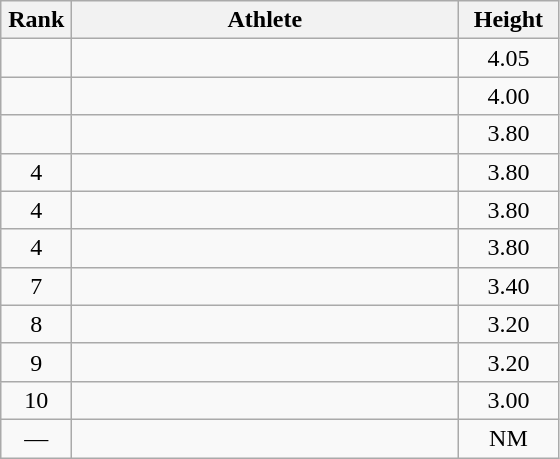<table class=wikitable style="text-align:center">
<tr>
<th width=40>Rank</th>
<th width=250>Athlete</th>
<th width=60>Height</th>
</tr>
<tr>
<td></td>
<td align=left></td>
<td>4.05</td>
</tr>
<tr>
<td></td>
<td align=left></td>
<td>4.00</td>
</tr>
<tr>
<td></td>
<td align=left></td>
<td>3.80</td>
</tr>
<tr>
<td>4</td>
<td align=left></td>
<td>3.80</td>
</tr>
<tr>
<td>4</td>
<td align=left></td>
<td>3.80</td>
</tr>
<tr>
<td>4</td>
<td align=left></td>
<td>3.80</td>
</tr>
<tr>
<td>7</td>
<td align=left></td>
<td>3.40</td>
</tr>
<tr>
<td>8</td>
<td align=left></td>
<td>3.20</td>
</tr>
<tr>
<td>9</td>
<td align=left></td>
<td>3.20</td>
</tr>
<tr>
<td>10</td>
<td align=left></td>
<td>3.00</td>
</tr>
<tr>
<td>—</td>
<td align=left></td>
<td>NM</td>
</tr>
</table>
